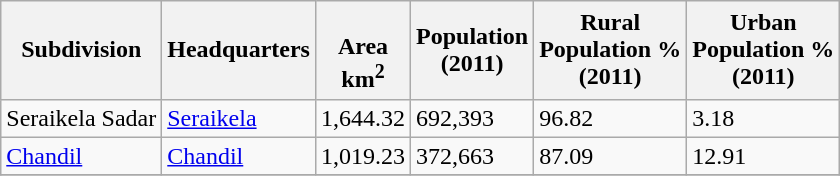<table class="wikitable sortable">
<tr>
<th>Subdivision</th>
<th>Headquarters</th>
<th><br>Area<br>km<sup>2</sup></th>
<th>Population<br>(2011)</th>
<th>Rural<br>Population %<br>(2011)</th>
<th>Urban<br> Population % <br>(2011)</th>
</tr>
<tr>
<td>Seraikela Sadar</td>
<td><a href='#'>Seraikela</a></td>
<td>1,644.32</td>
<td>692,393</td>
<td>96.82</td>
<td>3.18</td>
</tr>
<tr>
<td><a href='#'>Chandil</a></td>
<td><a href='#'>Chandil</a></td>
<td>1,019.23</td>
<td>372,663</td>
<td>87.09</td>
<td>12.91</td>
</tr>
<tr>
</tr>
</table>
